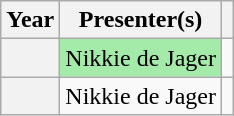<table class="wikitable plainrowheaders">
<tr>
<th>Year</th>
<th>Presenter(s)</th>
<th></th>
</tr>
<tr>
<th scope="row"></th>
<td bgcolor=#A4EAA9>Nikkie de Jager</td>
<td></td>
</tr>
<tr>
<th scope="row"></th>
<td>Nikkie de Jager</td>
<td></td>
</tr>
</table>
